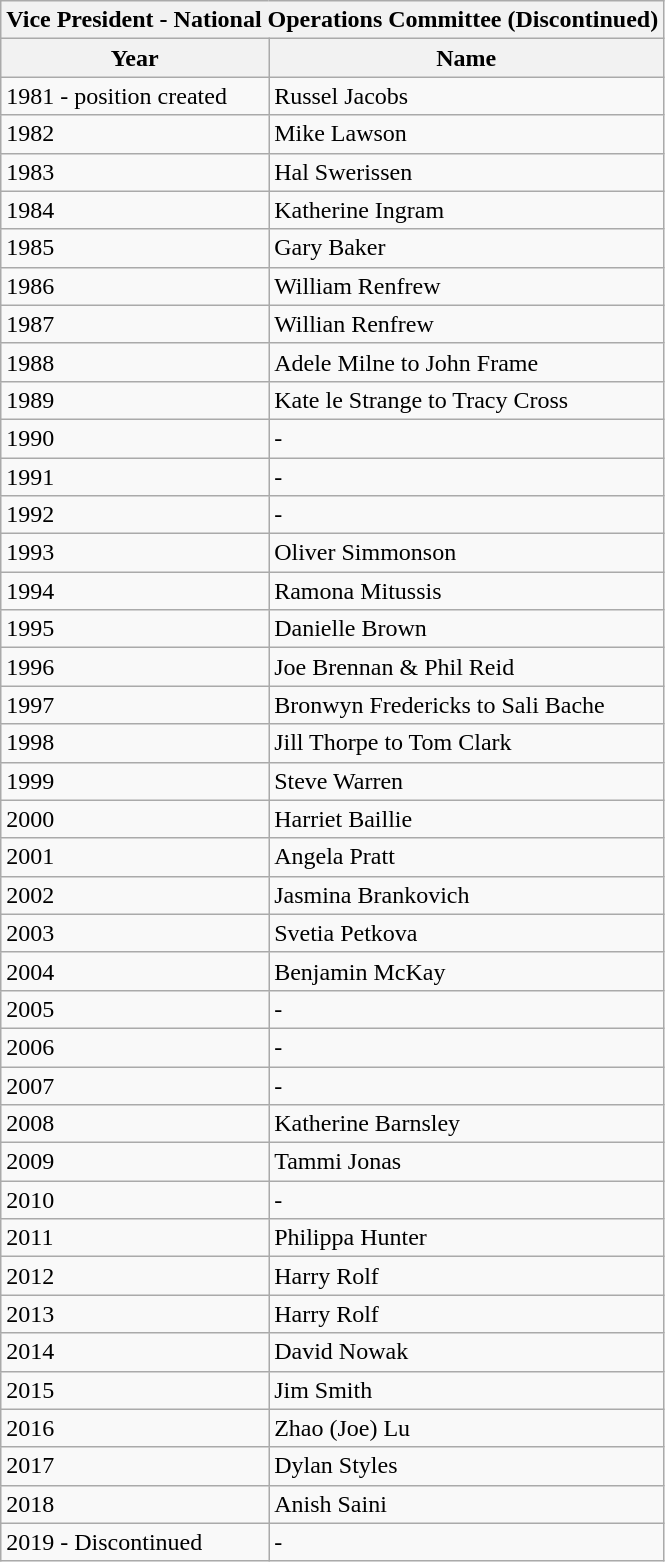<table class="wikitable mw-collapsible mw-collapsed">
<tr>
<th colspan=4>Vice President - National Operations Committee (Discontinued)</th>
</tr>
<tr>
<th>Year</th>
<th>Name</th>
</tr>
<tr>
<td>1981 - position created</td>
<td>Russel Jacobs</td>
</tr>
<tr>
<td>1982</td>
<td>Mike Lawson</td>
</tr>
<tr>
<td>1983</td>
<td>Hal Swerissen</td>
</tr>
<tr>
<td>1984</td>
<td>Katherine Ingram</td>
</tr>
<tr>
<td>1985</td>
<td>Gary Baker</td>
</tr>
<tr>
<td>1986</td>
<td>William Renfrew</td>
</tr>
<tr>
<td>1987</td>
<td>Willian Renfrew</td>
</tr>
<tr>
<td>1988</td>
<td>Adele Milne to John Frame</td>
</tr>
<tr>
<td>1989</td>
<td>Kate le Strange to Tracy Cross</td>
</tr>
<tr>
<td>1990</td>
<td>-</td>
</tr>
<tr>
<td>1991</td>
<td>-</td>
</tr>
<tr>
<td>1992</td>
<td>-</td>
</tr>
<tr>
<td>1993</td>
<td>Oliver Simmonson</td>
</tr>
<tr>
<td>1994</td>
<td>Ramona Mitussis</td>
</tr>
<tr>
<td>1995</td>
<td>Danielle Brown</td>
</tr>
<tr>
<td>1996</td>
<td>Joe Brennan & Phil Reid</td>
</tr>
<tr>
<td>1997</td>
<td>Bronwyn Fredericks to Sali Bache</td>
</tr>
<tr>
<td>1998</td>
<td>Jill Thorpe to Tom Clark</td>
</tr>
<tr>
<td>1999</td>
<td>Steve Warren</td>
</tr>
<tr>
<td>2000</td>
<td>Harriet Baillie</td>
</tr>
<tr>
<td>2001</td>
<td>Angela Pratt</td>
</tr>
<tr>
<td>2002</td>
<td>Jasmina Brankovich</td>
</tr>
<tr>
<td>2003</td>
<td>Svetia Petkova</td>
</tr>
<tr>
<td>2004</td>
<td>Benjamin McKay</td>
</tr>
<tr>
<td>2005</td>
<td>-</td>
</tr>
<tr>
<td>2006</td>
<td>-</td>
</tr>
<tr>
<td>2007</td>
<td>-</td>
</tr>
<tr>
<td>2008</td>
<td>Katherine Barnsley</td>
</tr>
<tr>
<td>2009</td>
<td>Tammi Jonas</td>
</tr>
<tr>
<td>2010</td>
<td>-</td>
</tr>
<tr>
<td>2011</td>
<td>Philippa Hunter</td>
</tr>
<tr>
<td>2012</td>
<td>Harry Rolf</td>
</tr>
<tr>
<td>2013</td>
<td>Harry Rolf</td>
</tr>
<tr>
<td>2014</td>
<td>David Nowak</td>
</tr>
<tr>
<td>2015</td>
<td>Jim Smith</td>
</tr>
<tr>
<td>2016</td>
<td>Zhao (Joe) Lu</td>
</tr>
<tr>
<td>2017</td>
<td>Dylan Styles</td>
</tr>
<tr>
<td>2018</td>
<td>Anish Saini</td>
</tr>
<tr>
<td>2019 - Discontinued</td>
<td>-</td>
</tr>
</table>
